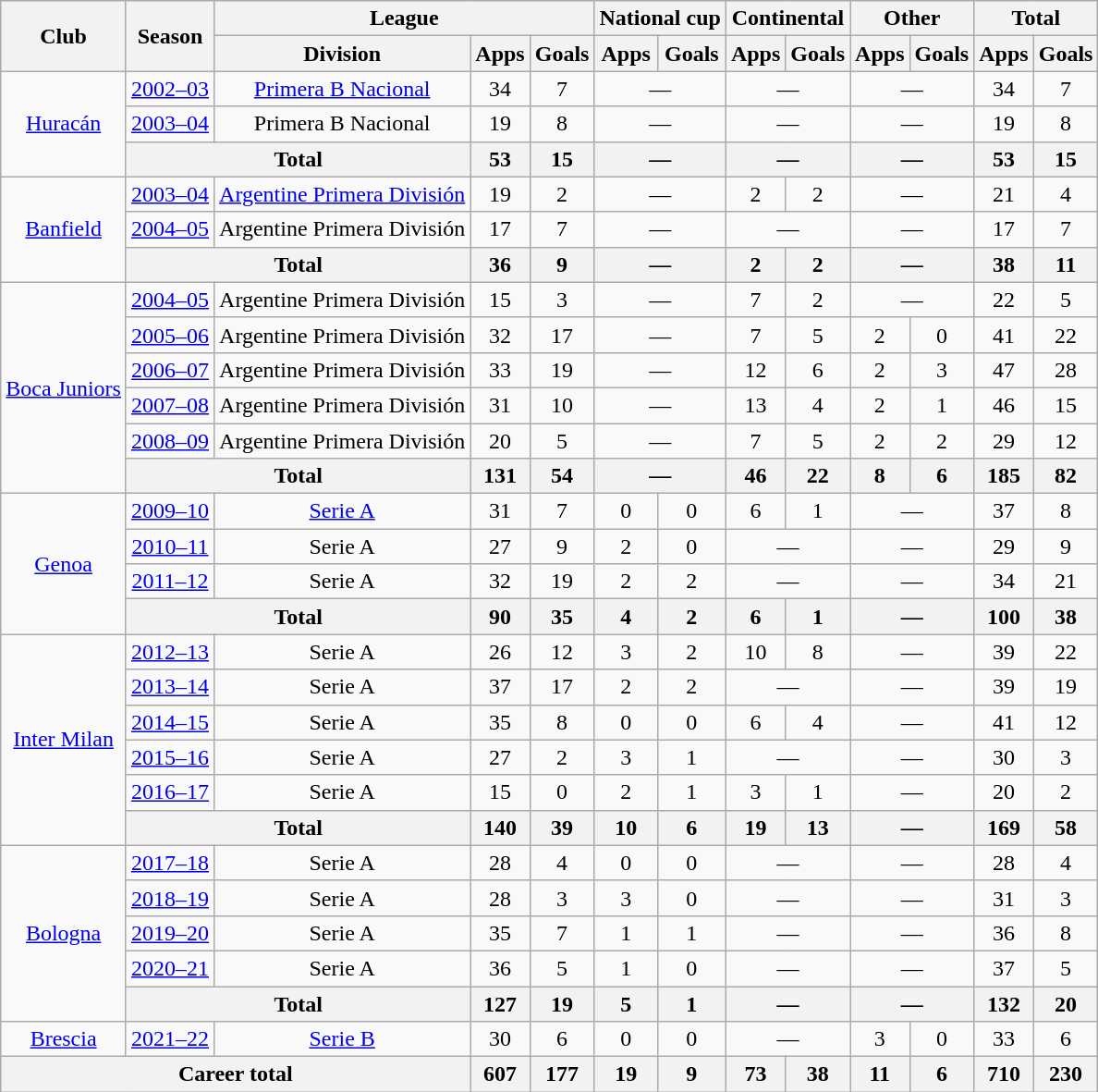<table class="wikitable" style="text-align:center">
<tr>
<th rowspan="2">Club</th>
<th rowspan="2">Season</th>
<th colspan="3">League</th>
<th colspan="2">National cup</th>
<th colspan="2">Continental</th>
<th colspan="2">Other</th>
<th colspan="2">Total</th>
</tr>
<tr>
<th>Division</th>
<th>Apps</th>
<th>Goals</th>
<th>Apps</th>
<th>Goals</th>
<th>Apps</th>
<th>Goals</th>
<th>Apps</th>
<th>Goals</th>
<th>Apps</th>
<th>Goals</th>
</tr>
<tr>
<td rowspan="3"><a href='#'>Huracán</a></td>
<td><a href='#'>2002–03</a></td>
<td><a href='#'>Primera B Nacional</a></td>
<td>34</td>
<td>7</td>
<td colspan="2">—</td>
<td colspan="2">—</td>
<td colspan="2">—</td>
<td>34</td>
<td>7</td>
</tr>
<tr>
<td><a href='#'>2003–04</a></td>
<td>Primera B Nacional</td>
<td>19</td>
<td>8</td>
<td colspan="2">—</td>
<td colspan="2">—</td>
<td colspan="2">—</td>
<td>19</td>
<td>8</td>
</tr>
<tr>
<th colspan="2">Total</th>
<th>53</th>
<th>15</th>
<th colspan="2">—</th>
<th colspan="2">—</th>
<th colspan="2">—</th>
<th>53</th>
<th>15</th>
</tr>
<tr>
<td rowspan="3"><a href='#'>Banfield</a></td>
<td><a href='#'>2003–04</a></td>
<td><a href='#'>Argentine Primera División</a></td>
<td>19</td>
<td>2</td>
<td colspan="2">—</td>
<td>2</td>
<td>2</td>
<td colspan="2">—</td>
<td>21</td>
<td>4</td>
</tr>
<tr>
<td><a href='#'>2004–05</a></td>
<td>Argentine Primera División</td>
<td>17</td>
<td>7</td>
<td colspan="2">—</td>
<td colspan="2">—</td>
<td colspan="2">—</td>
<td>17</td>
<td>7</td>
</tr>
<tr>
<th colspan="2">Total</th>
<th>36</th>
<th>9</th>
<th colspan="2">—</th>
<th>2</th>
<th>2</th>
<th colspan="2">—</th>
<th>38</th>
<th>11</th>
</tr>
<tr>
<td rowspan="6"><a href='#'>Boca Juniors</a></td>
<td><a href='#'>2004–05</a></td>
<td>Argentine Primera División</td>
<td>15</td>
<td>3</td>
<td colspan="2">—</td>
<td>7</td>
<td>2</td>
<td colspan="2">—</td>
<td>22</td>
<td>5</td>
</tr>
<tr>
<td><a href='#'>2005–06</a></td>
<td>Argentine Primera División</td>
<td>32</td>
<td>17</td>
<td colspan="2">—</td>
<td>7</td>
<td>5</td>
<td>2</td>
<td>0</td>
<td>41</td>
<td>22</td>
</tr>
<tr>
<td><a href='#'>2006–07</a></td>
<td>Argentine Primera División</td>
<td>33</td>
<td>19</td>
<td colspan="2">—</td>
<td>12</td>
<td>6</td>
<td>2</td>
<td>3</td>
<td>47</td>
<td>28</td>
</tr>
<tr>
<td><a href='#'>2007–08</a></td>
<td>Argentine Primera División</td>
<td>31</td>
<td>10</td>
<td colspan="2">—</td>
<td>13</td>
<td>4</td>
<td>2</td>
<td>1</td>
<td>46</td>
<td>15</td>
</tr>
<tr>
<td><a href='#'>2008–09</a></td>
<td>Argentine Primera División</td>
<td>20</td>
<td>5</td>
<td colspan="2">—</td>
<td>7</td>
<td>5</td>
<td>2</td>
<td>2</td>
<td>29</td>
<td>12</td>
</tr>
<tr>
<th colspan="2">Total</th>
<th>131</th>
<th>54</th>
<th colspan="2">—</th>
<th>46</th>
<th>22</th>
<th>8</th>
<th>6</th>
<th>185</th>
<th>82</th>
</tr>
<tr>
<td rowspan="4"><a href='#'>Genoa</a></td>
<td><a href='#'>2009–10</a></td>
<td><a href='#'>Serie A</a></td>
<td>31</td>
<td>7</td>
<td>0</td>
<td>0</td>
<td>6</td>
<td>1</td>
<td colspan="2">—</td>
<td>37</td>
<td>8</td>
</tr>
<tr>
<td><a href='#'>2010–11</a></td>
<td>Serie A</td>
<td>27</td>
<td>9</td>
<td>2</td>
<td>0</td>
<td colspan="2">—</td>
<td colspan="2">—</td>
<td>29</td>
<td>9</td>
</tr>
<tr>
<td><a href='#'>2011–12</a></td>
<td>Serie A</td>
<td>32</td>
<td>19</td>
<td>2</td>
<td>2</td>
<td colspan="2">—</td>
<td colspan="2">—</td>
<td>34</td>
<td>21</td>
</tr>
<tr>
<th colspan="2">Total</th>
<th>90</th>
<th>35</th>
<th>4</th>
<th>2</th>
<th>6</th>
<th>1</th>
<th colspan="2">—</th>
<th>100</th>
<th>38</th>
</tr>
<tr>
<td rowspan="6"><a href='#'>Inter Milan</a></td>
<td><a href='#'>2012–13</a></td>
<td>Serie A</td>
<td>26</td>
<td>12</td>
<td>3</td>
<td>2</td>
<td>10</td>
<td>8</td>
<td colspan="2">—</td>
<td>39</td>
<td>22</td>
</tr>
<tr>
<td><a href='#'>2013–14</a></td>
<td>Serie A</td>
<td>37</td>
<td>17</td>
<td>2</td>
<td>2</td>
<td colspan="2">—</td>
<td colspan="2">—</td>
<td>39</td>
<td>19</td>
</tr>
<tr>
<td><a href='#'>2014–15</a></td>
<td>Serie A</td>
<td>35</td>
<td>8</td>
<td>0</td>
<td>0</td>
<td>6</td>
<td>4</td>
<td colspan="2">—</td>
<td>41</td>
<td>12</td>
</tr>
<tr>
<td><a href='#'>2015–16</a></td>
<td>Serie A</td>
<td>27</td>
<td>2</td>
<td>3</td>
<td>1</td>
<td colspan="2">—</td>
<td colspan="2">—</td>
<td>30</td>
<td>3</td>
</tr>
<tr>
<td><a href='#'>2016–17</a></td>
<td>Serie A</td>
<td>15</td>
<td>0</td>
<td>2</td>
<td>1</td>
<td>3</td>
<td>1</td>
<td colspan="2">—</td>
<td>20</td>
<td>2</td>
</tr>
<tr>
<th colspan="2">Total</th>
<th>140</th>
<th>39</th>
<th>10</th>
<th>6</th>
<th>19</th>
<th>13</th>
<th colspan="2">—</th>
<th>169</th>
<th>58</th>
</tr>
<tr>
<td rowspan="5"><a href='#'>Bologna</a></td>
<td><a href='#'>2017–18</a></td>
<td>Serie A</td>
<td>28</td>
<td>4</td>
<td>0</td>
<td>0</td>
<td colspan="2">—</td>
<td colspan="2">—</td>
<td>28</td>
<td>4</td>
</tr>
<tr>
<td><a href='#'>2018–19</a></td>
<td>Serie A</td>
<td>28</td>
<td>3</td>
<td>3</td>
<td>0</td>
<td colspan="2">—</td>
<td colspan="2">—</td>
<td>31</td>
<td>3</td>
</tr>
<tr>
<td><a href='#'>2019–20</a></td>
<td>Serie A</td>
<td>35</td>
<td>7</td>
<td>1</td>
<td>1</td>
<td colspan="2">—</td>
<td colspan="2">—</td>
<td>36</td>
<td>8</td>
</tr>
<tr>
<td><a href='#'>2020–21</a></td>
<td>Serie A</td>
<td>36</td>
<td>5</td>
<td>1</td>
<td>0</td>
<td colspan="2">—</td>
<td colspan="2">—</td>
<td>37</td>
<td>5</td>
</tr>
<tr>
<th colspan="2">Total</th>
<th>127</th>
<th>19</th>
<th>5</th>
<th>1</th>
<th colspan="2">—</th>
<th colspan="2">—</th>
<th>132</th>
<th>20</th>
</tr>
<tr>
<td><a href='#'>Brescia</a></td>
<td><a href='#'>2021–22</a></td>
<td><a href='#'>Serie B</a></td>
<td>30</td>
<td>6</td>
<td>0</td>
<td>0</td>
<td colspan="2">—</td>
<td>3</td>
<td>0</td>
<td>33</td>
<td>6</td>
</tr>
<tr>
<th colspan="3">Career total</th>
<th>607</th>
<th>177</th>
<th>19</th>
<th>9</th>
<th>73</th>
<th>38</th>
<th>11</th>
<th>6</th>
<th>710</th>
<th>230</th>
</tr>
</table>
